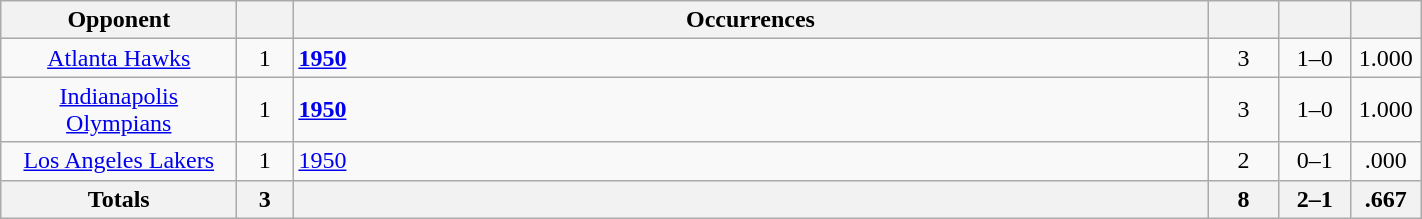<table class="wikitable sortable" style="text-align: center; width: 75%;">
<tr>
<th width="150">Opponent</th>
<th width="30"></th>
<th>Occurrences</th>
<th width="40"></th>
<th width="40"></th>
<th width="40"></th>
</tr>
<tr>
<td><a href='#'>Atlanta Hawks</a></td>
<td>1</td>
<td align=left><strong><a href='#'>1950</a></strong></td>
<td>3</td>
<td>1–0</td>
<td>1.000</td>
</tr>
<tr>
<td><a href='#'>Indianapolis Olympians</a></td>
<td>1</td>
<td align=left><strong><a href='#'>1950</a></strong></td>
<td>3</td>
<td>1–0</td>
<td>1.000</td>
</tr>
<tr>
<td><a href='#'>Los Angeles Lakers</a></td>
<td>1</td>
<td align=left><a href='#'>1950</a></td>
<td>2</td>
<td>0–1</td>
<td>.000</td>
</tr>
<tr>
<th width="150">Totals</th>
<th width="30">3</th>
<th></th>
<th width="40">8</th>
<th width="40">2–1</th>
<th width="40">.667</th>
</tr>
</table>
